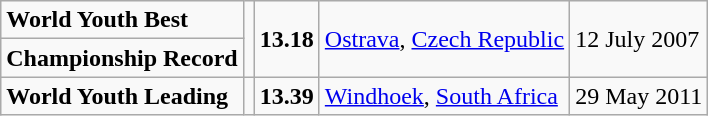<table class="wikitable">
<tr>
<td><strong>World Youth Best</strong></td>
<td rowspan=2></td>
<td rowspan=2><strong>13.18</strong></td>
<td rowspan=2><a href='#'>Ostrava</a>, <a href='#'>Czech Republic</a></td>
<td rowspan=2>12 July 2007</td>
</tr>
<tr>
<td><strong>Championship Record</strong></td>
</tr>
<tr>
<td><strong>World Youth Leading</strong></td>
<td></td>
<td><strong>13.39</strong></td>
<td><a href='#'>Windhoek</a>, <a href='#'>South Africa</a></td>
<td>29 May 2011</td>
</tr>
</table>
